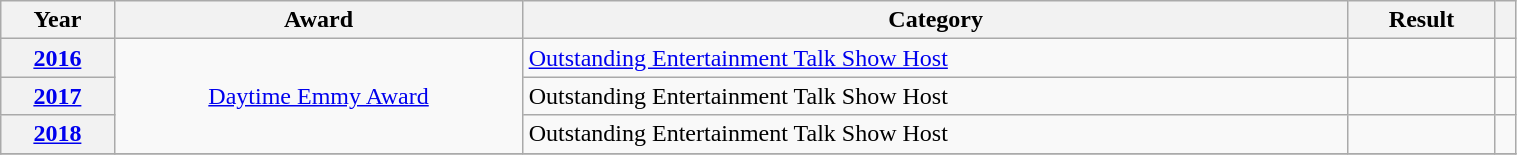<table class="wikitable plainrowheaders" style="width:80%;">
<tr>
<th>Year</th>
<th style="width:27%;" scope="col">Award</th>
<th>Category</th>
<th>Result</th>
<th></th>
</tr>
<tr>
<th scope="row"><a href='#'>2016</a></th>
<td style="text-align:center;" rowspan="3"><a href='#'>Daytime Emmy Award</a></td>
<td><a href='#'>Outstanding Entertainment Talk Show Host</a><br></td>
<td></td>
<td style="text-align:center;"></td>
</tr>
<tr>
<th scope="row"><a href='#'>2017</a></th>
<td>Outstanding Entertainment Talk Show Host<br></td>
<td></td>
<td style="text-align:center;"></td>
</tr>
<tr>
<th scope="row"><a href='#'>2018</a></th>
<td>Outstanding Entertainment Talk Show Host<br></td>
<td></td>
<td style="text-align:center;"></td>
</tr>
<tr>
</tr>
</table>
